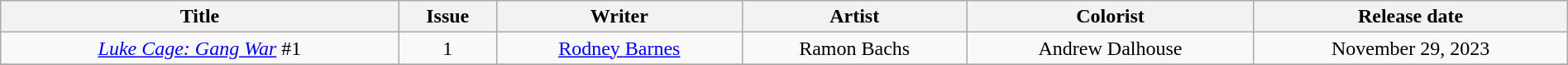<table class="wikitable" style="text-align:center; width:100%">
<tr>
<th scope="col">Title</th>
<th>Issue</th>
<th>Writer</th>
<th>Artist</th>
<th>Colorist</th>
<th>Release date</th>
</tr>
<tr>
<td><em><a href='#'>Luke Cage: Gang War</a></em> #1</td>
<td>1</td>
<td><a href='#'>Rodney Barnes</a></td>
<td>Ramon Bachs</td>
<td>Andrew Dalhouse</td>
<td>November 29, 2023</td>
</tr>
<tr>
</tr>
</table>
